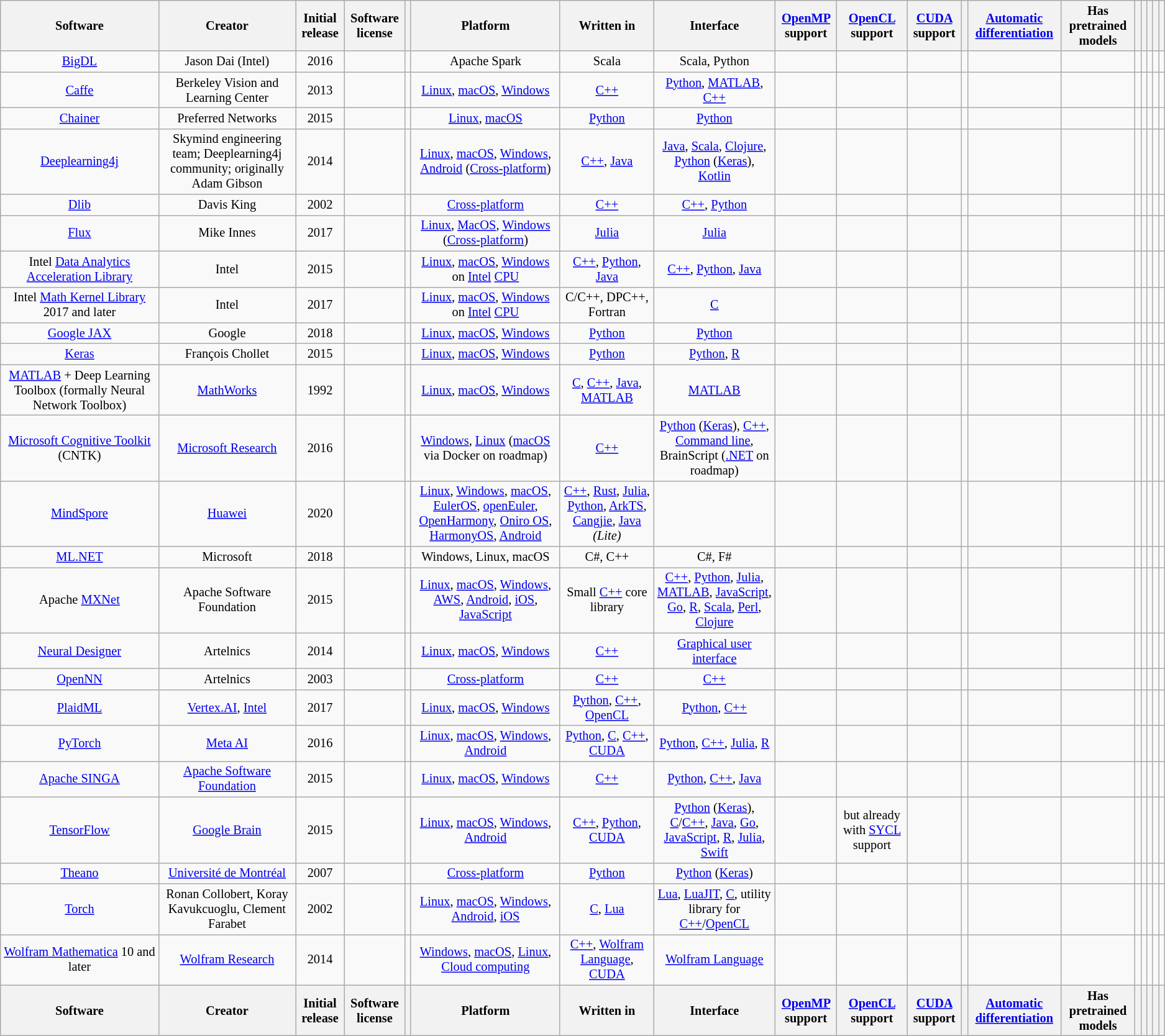<table class="wikitable sortable sort-under" style="text-align: center; font-size: 85%; width: auto; table-layout: fixed;">
<tr>
<th style="width: 12em">Software</th>
<th>Creator</th>
<th>Initial release</th>
<th>Software license</th>
<th></th>
<th>Platform</th>
<th>Written in</th>
<th>Interface</th>
<th><a href='#'>OpenMP</a> support</th>
<th><a href='#'>OpenCL</a> support</th>
<th><a href='#'>CUDA</a> support</th>
<th></th>
<th><a href='#'>Automatic differentiation</a></th>
<th>Has pretrained models</th>
<th></th>
<th></th>
<th></th>
<th></th>
<th></th>
</tr>
<tr>
<td><a href='#'>BigDL</a></td>
<td>Jason Dai (Intel)</td>
<td>2016</td>
<td></td>
<td></td>
<td>Apache Spark</td>
<td>Scala</td>
<td>Scala, Python</td>
<td></td>
<td></td>
<td></td>
<td></td>
<td></td>
<td></td>
<td></td>
<td></td>
<td></td>
<td></td>
<td></td>
</tr>
<tr>
<td><a href='#'>Caffe</a></td>
<td>Berkeley Vision and Learning Center</td>
<td>2013</td>
<td></td>
<td></td>
<td><a href='#'>Linux</a>, <a href='#'>macOS</a>, <a href='#'>Windows</a></td>
<td><a href='#'>C++</a></td>
<td><a href='#'>Python</a>, <a href='#'>MATLAB</a>, <a href='#'>C++</a></td>
<td></td>
<td></td>
<td></td>
<td></td>
<td></td>
<td></td>
<td></td>
<td></td>
<td></td>
<td></td>
<td></td>
</tr>
<tr>
<td><a href='#'>Chainer</a></td>
<td>Preferred Networks</td>
<td>2015</td>
<td></td>
<td></td>
<td><a href='#'>Linux</a>, <a href='#'>macOS</a></td>
<td><a href='#'>Python</a></td>
<td><a href='#'>Python</a></td>
<td></td>
<td></td>
<td></td>
<td></td>
<td></td>
<td></td>
<td></td>
<td></td>
<td></td>
<td></td>
<td></td>
</tr>
<tr>
<td><a href='#'>Deeplearning4j</a></td>
<td>Skymind engineering team; Deeplearning4j community; originally Adam Gibson</td>
<td>2014</td>
<td></td>
<td></td>
<td><a href='#'>Linux</a>, <a href='#'>macOS</a>, <a href='#'>Windows</a>, <a href='#'>Android</a> (<a href='#'>Cross-platform</a>)</td>
<td><a href='#'>C++</a>, <a href='#'>Java</a></td>
<td><a href='#'>Java</a>, <a href='#'>Scala</a>, <a href='#'>Clojure</a>, <a href='#'>Python</a> (<a href='#'>Keras</a>), <a href='#'>Kotlin</a></td>
<td></td>
<td></td>
<td></td>
<td></td>
<td></td>
<td></td>
<td></td>
<td></td>
<td></td>
<td></td>
<td></td>
</tr>
<tr>
<td><a href='#'>Dlib</a></td>
<td>Davis King</td>
<td>2002</td>
<td></td>
<td></td>
<td><a href='#'>Cross-platform</a></td>
<td><a href='#'>C++</a></td>
<td><a href='#'>C++</a>, <a href='#'>Python</a></td>
<td></td>
<td></td>
<td></td>
<td></td>
<td></td>
<td></td>
<td></td>
<td></td>
<td></td>
<td></td>
<td></td>
</tr>
<tr>
<td><a href='#'>Flux</a></td>
<td>Mike Innes</td>
<td>2017</td>
<td></td>
<td></td>
<td><a href='#'>Linux</a>, <a href='#'>MacOS</a>, <a href='#'>Windows</a> (<a href='#'>Cross-platform</a>)</td>
<td><a href='#'>Julia</a></td>
<td><a href='#'>Julia</a></td>
<td></td>
<td></td>
<td></td>
<td></td>
<td></td>
<td></td>
<td></td>
<td></td>
<td></td>
<td></td>
<td></td>
</tr>
<tr>
<td>Intel <a href='#'>Data Analytics Acceleration Library</a></td>
<td>Intel</td>
<td>2015</td>
<td></td>
<td></td>
<td><a href='#'>Linux</a>, <a href='#'>macOS</a>, <a href='#'>Windows</a> on <a href='#'>Intel</a> <a href='#'>CPU</a></td>
<td><a href='#'>C++</a>, <a href='#'>Python</a>, <a href='#'>Java</a></td>
<td><a href='#'>C++</a>, <a href='#'>Python</a>, <a href='#'>Java</a></td>
<td></td>
<td></td>
<td></td>
<td></td>
<td></td>
<td></td>
<td></td>
<td></td>
<td></td>
<td></td>
<td></td>
</tr>
<tr>
<td>Intel <a href='#'>Math Kernel Library</a> 2017  and later</td>
<td>Intel</td>
<td>2017</td>
<td></td>
<td></td>
<td><a href='#'>Linux</a>, <a href='#'>macOS</a>, <a href='#'>Windows</a> on <a href='#'>Intel</a> <a href='#'>CPU</a></td>
<td>C/C++, DPC++, Fortran</td>
<td><a href='#'>C</a></td>
<td></td>
<td></td>
<td></td>
<td></td>
<td></td>
<td></td>
<td></td>
<td></td>
<td></td>
<td></td>
<td></td>
</tr>
<tr>
<td><a href='#'>Google JAX</a></td>
<td>Google</td>
<td>2018</td>
<td></td>
<td></td>
<td><a href='#'>Linux</a>, <a href='#'>macOS</a>, <a href='#'>Windows</a></td>
<td><a href='#'>Python</a></td>
<td><a href='#'>Python</a></td>
<td></td>
<td></td>
<td></td>
<td></td>
<td></td>
<td></td>
<td></td>
<td></td>
<td></td>
<td></td>
<td></td>
</tr>
<tr>
<td><a href='#'>Keras</a></td>
<td>François Chollet</td>
<td>2015</td>
<td></td>
<td></td>
<td><a href='#'>Linux</a>, <a href='#'>macOS</a>, <a href='#'>Windows</a></td>
<td><a href='#'>Python</a></td>
<td><a href='#'>Python</a>, <a href='#'>R</a></td>
<td></td>
<td></td>
<td></td>
<td></td>
<td></td>
<td></td>
<td></td>
<td></td>
<td></td>
<td></td>
<td></td>
</tr>
<tr>
<td><a href='#'>MATLAB</a> + Deep Learning Toolbox (formally Neural Network Toolbox)</td>
<td><a href='#'>MathWorks</a></td>
<td>1992</td>
<td></td>
<td></td>
<td><a href='#'>Linux</a>, <a href='#'>macOS</a>, <a href='#'>Windows</a></td>
<td><a href='#'>C</a>, <a href='#'>C++</a>, <a href='#'>Java</a>, <a href='#'>MATLAB</a></td>
<td><a href='#'>MATLAB</a></td>
<td></td>
<td></td>
<td></td>
<td></td>
<td></td>
<td></td>
<td></td>
<td></td>
<td></td>
<td></td>
<td></td>
</tr>
<tr>
<td><a href='#'>Microsoft Cognitive Toolkit</a> (CNTK)</td>
<td><a href='#'>Microsoft Research</a></td>
<td>2016</td>
<td></td>
<td></td>
<td><a href='#'>Windows</a>, <a href='#'>Linux</a> (<a href='#'>macOS</a> via Docker on roadmap)</td>
<td><a href='#'>C++</a></td>
<td><a href='#'>Python</a> (<a href='#'>Keras</a>), <a href='#'>C++</a>, <a href='#'>Command line</a>, BrainScript (<a href='#'>.NET</a> on roadmap)</td>
<td></td>
<td></td>
<td></td>
<td></td>
<td></td>
<td></td>
<td></td>
<td></td>
<td></td>
<td></td>
<td></td>
</tr>
<tr>
<td><a href='#'>MindSpore</a></td>
<td><a href='#'>Huawei</a></td>
<td>2020</td>
<td></td>
<td></td>
<td><a href='#'>Linux</a>, <a href='#'>Windows</a>, <a href='#'>macOS</a>, <a href='#'>EulerOS</a>, <a href='#'>openEuler</a>, <a href='#'>OpenHarmony</a>, <a href='#'>Oniro OS</a>, <a href='#'>HarmonyOS</a>, <a href='#'>Android</a></td>
<td><a href='#'>C++</a>, <a href='#'>Rust</a>, <a href='#'>Julia</a>, <a href='#'>Python</a>, <a href='#'>ArkTS</a>, <a href='#'>Cangjie</a>, <a href='#'>Java</a> <em>(Lite)</em></td>
<td></td>
<td></td>
<td></td>
<td></td>
<td></td>
<td></td>
<td></td>
<td></td>
<td></td>
<td></td>
<td></td>
<td></td>
</tr>
<tr>
<td><a href='#'>ML.NET</a></td>
<td>Microsoft</td>
<td>2018</td>
<td></td>
<td></td>
<td>Windows, Linux, macOS</td>
<td>C#, C++</td>
<td>C#, F#</td>
<td></td>
<td></td>
<td></td>
<td></td>
<td></td>
<td></td>
<td></td>
<td></td>
<td></td>
<td></td>
<td></td>
</tr>
<tr>
<td>Apache <a href='#'>MXNet</a></td>
<td>Apache Software Foundation</td>
<td>2015</td>
<td></td>
<td></td>
<td><a href='#'>Linux</a>, <a href='#'>macOS</a>, <a href='#'>Windows</a>, <a href='#'>AWS</a>, <a href='#'>Android</a>, <a href='#'>iOS</a>, <a href='#'>JavaScript</a></td>
<td>Small <a href='#'>C++</a> core library</td>
<td><a href='#'>C++</a>, <a href='#'>Python</a>, <a href='#'>Julia</a>, <a href='#'>MATLAB</a>, <a href='#'>JavaScript</a>, <a href='#'>Go</a>, <a href='#'>R</a>, <a href='#'>Scala</a>, <a href='#'>Perl</a>, <a href='#'>Clojure</a></td>
<td></td>
<td></td>
<td></td>
<td></td>
<td></td>
<td></td>
<td></td>
<td></td>
<td></td>
<td></td>
<td></td>
</tr>
<tr>
<td><a href='#'>Neural Designer</a></td>
<td>Artelnics</td>
<td>2014</td>
<td></td>
<td></td>
<td><a href='#'>Linux</a>, <a href='#'>macOS</a>, <a href='#'>Windows</a></td>
<td><a href='#'>C++</a></td>
<td><a href='#'>Graphical user interface</a></td>
<td></td>
<td></td>
<td></td>
<td></td>
<td></td>
<td></td>
<td></td>
<td></td>
<td></td>
<td></td>
<td></td>
</tr>
<tr>
<td><a href='#'>OpenNN</a></td>
<td>Artelnics</td>
<td>2003</td>
<td></td>
<td></td>
<td><a href='#'>Cross-platform</a></td>
<td><a href='#'>C++</a></td>
<td><a href='#'>C++</a></td>
<td></td>
<td></td>
<td></td>
<td></td>
<td></td>
<td></td>
<td></td>
<td></td>
<td></td>
<td></td>
<td></td>
</tr>
<tr>
<td><a href='#'>PlaidML</a></td>
<td><a href='#'>Vertex.AI</a>, <a href='#'>Intel</a></td>
<td>2017</td>
<td></td>
<td></td>
<td><a href='#'>Linux</a>, <a href='#'>macOS</a>, <a href='#'>Windows</a></td>
<td><a href='#'>Python</a>, <a href='#'>C++</a>, <a href='#'>OpenCL</a></td>
<td><a href='#'>Python</a>, <a href='#'>C++</a></td>
<td></td>
<td></td>
<td></td>
<td></td>
<td></td>
<td></td>
<td></td>
<td></td>
<td></td>
<td></td>
<td></td>
</tr>
<tr>
<td><a href='#'>PyTorch</a></td>
<td><a href='#'>Meta AI</a></td>
<td>2016</td>
<td></td>
<td></td>
<td><a href='#'>Linux</a>, <a href='#'>macOS</a>, <a href='#'>Windows</a>, <a href='#'>Android</a></td>
<td><a href='#'>Python</a>, <a href='#'>C</a>, <a href='#'>C++</a>, <a href='#'>CUDA</a></td>
<td><a href='#'>Python</a>, <a href='#'>C++</a>, <a href='#'>Julia</a>, <a href='#'>R</a></td>
<td></td>
<td></td>
<td></td>
<td></td>
<td></td>
<td></td>
<td></td>
<td></td>
<td></td>
<td></td>
<td></td>
</tr>
<tr>
<td><a href='#'>Apache SINGA</a></td>
<td><a href='#'>Apache Software Foundation</a></td>
<td>2015</td>
<td></td>
<td></td>
<td><a href='#'>Linux</a>, <a href='#'>macOS</a>, <a href='#'>Windows</a></td>
<td><a href='#'>C++</a></td>
<td><a href='#'>Python</a>, <a href='#'>C++</a>, <a href='#'>Java</a></td>
<td></td>
<td></td>
<td></td>
<td></td>
<td></td>
<td></td>
<td></td>
<td></td>
<td></td>
<td></td>
<td></td>
</tr>
<tr>
<td><a href='#'>TensorFlow</a></td>
<td><a href='#'>Google Brain</a></td>
<td>2015</td>
<td></td>
<td></td>
<td><a href='#'>Linux</a>, <a href='#'>macOS</a>, <a href='#'>Windows</a>, <a href='#'>Android</a></td>
<td><a href='#'>C++</a>, <a href='#'>Python</a>, <a href='#'>CUDA</a></td>
<td><a href='#'>Python</a> (<a href='#'>Keras</a>), <a href='#'>C</a>/<a href='#'>C++</a>, <a href='#'>Java</a>, <a href='#'>Go</a>, <a href='#'>JavaScript</a>, <a href='#'>R</a>, <a href='#'>Julia</a>, <a href='#'>Swift</a></td>
<td></td>
<td> but already with <a href='#'>SYCL</a> support</td>
<td></td>
<td></td>
<td></td>
<td></td>
<td></td>
<td></td>
<td></td>
<td></td>
<td></td>
</tr>
<tr>
<td><a href='#'>Theano</a></td>
<td><a href='#'>Université de Montréal</a></td>
<td>2007</td>
<td></td>
<td></td>
<td><a href='#'>Cross-platform</a></td>
<td><a href='#'>Python</a></td>
<td><a href='#'>Python</a> (<a href='#'>Keras</a>)</td>
<td></td>
<td></td>
<td></td>
<td></td>
<td></td>
<td></td>
<td></td>
<td></td>
<td></td>
<td></td>
<td></td>
</tr>
<tr>
<td><a href='#'>Torch</a></td>
<td>Ronan Collobert, Koray Kavukcuoglu, Clement Farabet</td>
<td>2002</td>
<td></td>
<td></td>
<td><a href='#'>Linux</a>, <a href='#'>macOS</a>, <a href='#'>Windows</a>, <a href='#'>Android</a>, <a href='#'>iOS</a></td>
<td><a href='#'>C</a>, <a href='#'>Lua</a></td>
<td><a href='#'>Lua</a>, <a href='#'>LuaJIT</a>, <a href='#'>C</a>, utility library for <a href='#'>C++</a>/<a href='#'>OpenCL</a></td>
<td></td>
<td></td>
<td></td>
<td></td>
<td></td>
<td></td>
<td></td>
<td></td>
<td></td>
<td></td>
<td></td>
</tr>
<tr>
<td><a href='#'>Wolfram Mathematica</a> 10 and later</td>
<td><a href='#'>Wolfram Research</a></td>
<td>2014</td>
<td></td>
<td></td>
<td><a href='#'>Windows</a>, <a href='#'>macOS</a>, <a href='#'>Linux</a>, <a href='#'>Cloud computing</a></td>
<td><a href='#'>C++</a>, <a href='#'>Wolfram Language</a>, <a href='#'>CUDA</a></td>
<td><a href='#'>Wolfram Language</a></td>
<td></td>
<td></td>
<td></td>
<td></td>
<td></td>
<td></td>
<td></td>
<td></td>
<td></td>
<td></td>
<td></td>
</tr>
<tr>
<th style="width: 12em">Software</th>
<th>Creator</th>
<th>Initial release</th>
<th>Software license</th>
<th></th>
<th>Platform</th>
<th>Written in</th>
<th>Interface</th>
<th><a href='#'>OpenMP</a> support</th>
<th><a href='#'>OpenCL</a> support</th>
<th><a href='#'>CUDA</a> support</th>
<th></th>
<th><a href='#'>Automatic differentiation</a></th>
<th>Has pretrained models</th>
<th></th>
<th></th>
<th></th>
<th></th>
<th></th>
</tr>
</table>
